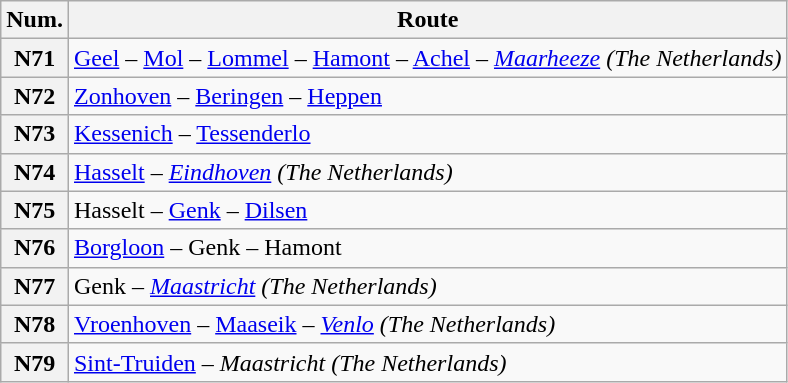<table class="wikitable alternance">
<tr>
<th><abbr>Num.</abbr></th>
<th>Route</th>
</tr>
<tr>
<th>N71</th>
<td><a href='#'>Geel</a> – <a href='#'>Mol</a> – <a href='#'>Lommel</a> – <a href='#'>Hamont</a> – <a href='#'>Achel</a> – <em><a href='#'>Maarheeze</a> (The Netherlands)</em></td>
</tr>
<tr>
<th>N72</th>
<td><a href='#'>Zonhoven</a> – <a href='#'>Beringen</a> – <a href='#'>Heppen</a></td>
</tr>
<tr>
<th>N73</th>
<td><a href='#'>Kessenich</a> – <a href='#'>Tessenderlo</a></td>
</tr>
<tr>
<th>N74</th>
<td><a href='#'>Hasselt</a> – <em><a href='#'>Eindhoven</a> (The Netherlands)</em></td>
</tr>
<tr>
<th>N75</th>
<td>Hasselt – <a href='#'>Genk</a> – <a href='#'>Dilsen</a></td>
</tr>
<tr>
<th>N76</th>
<td><a href='#'>Borgloon</a> – Genk – Hamont</td>
</tr>
<tr>
<th>N77</th>
<td>Genk – <em><a href='#'>Maastricht</a> (The Netherlands)</em></td>
</tr>
<tr>
<th>N78</th>
<td><a href='#'>Vroenhoven</a> – <a href='#'>Maaseik</a> – <em><a href='#'>Venlo</a> (The Netherlands)</em></td>
</tr>
<tr>
<th>N79</th>
<td><a href='#'>Sint-Truiden</a> – <em>Maastricht (The Netherlands)</em></td>
</tr>
</table>
